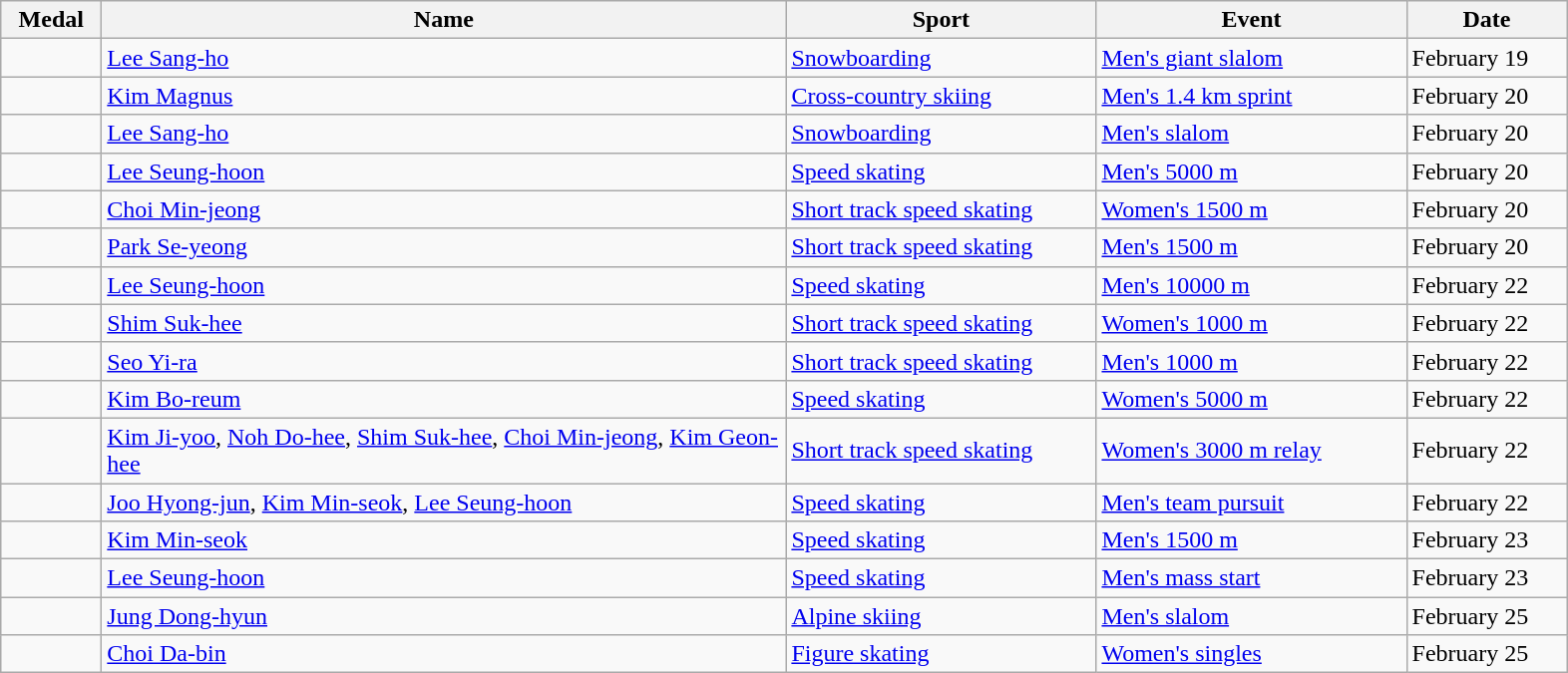<table class="wikitable sortable" style="font-size:100%">
<tr>
<th width="60">Medal</th>
<th width="450">Name</th>
<th width="200">Sport</th>
<th width="200">Event</th>
<th width="100">Date</th>
</tr>
<tr>
<td></td>
<td><a href='#'>Lee Sang-ho</a></td>
<td><a href='#'>Snowboarding</a></td>
<td><a href='#'>Men's giant slalom</a></td>
<td>February 19</td>
</tr>
<tr>
<td></td>
<td><a href='#'>Kim Magnus</a></td>
<td><a href='#'>Cross-country skiing</a></td>
<td><a href='#'>Men's 1.4 km sprint</a></td>
<td>February 20</td>
</tr>
<tr>
<td></td>
<td><a href='#'>Lee Sang-ho</a></td>
<td><a href='#'>Snowboarding</a></td>
<td><a href='#'>Men's slalom</a></td>
<td>February 20</td>
</tr>
<tr>
<td></td>
<td><a href='#'>Lee Seung-hoon</a></td>
<td><a href='#'>Speed skating</a></td>
<td><a href='#'>Men's 5000 m</a></td>
<td>February 20</td>
</tr>
<tr>
<td></td>
<td><a href='#'>Choi Min-jeong</a></td>
<td><a href='#'>Short track speed skating</a></td>
<td><a href='#'>Women's 1500 m</a></td>
<td>February 20</td>
</tr>
<tr>
<td></td>
<td><a href='#'>Park Se-yeong</a></td>
<td><a href='#'>Short track speed skating</a></td>
<td><a href='#'>Men's 1500 m</a></td>
<td>February 20</td>
</tr>
<tr>
<td></td>
<td><a href='#'>Lee Seung-hoon</a></td>
<td><a href='#'>Speed skating</a></td>
<td><a href='#'>Men's 10000 m</a></td>
<td>February 22</td>
</tr>
<tr>
<td></td>
<td><a href='#'>Shim Suk-hee</a></td>
<td><a href='#'>Short track speed skating</a></td>
<td><a href='#'>Women's 1000 m</a></td>
<td>February 22</td>
</tr>
<tr>
<td></td>
<td><a href='#'>Seo Yi-ra</a></td>
<td><a href='#'>Short track speed skating</a></td>
<td><a href='#'>Men's 1000 m</a></td>
<td>February 22</td>
</tr>
<tr>
<td></td>
<td><a href='#'>Kim Bo-reum</a></td>
<td><a href='#'>Speed skating</a></td>
<td><a href='#'>Women's 5000 m</a></td>
<td>February 22</td>
</tr>
<tr>
<td></td>
<td><a href='#'>Kim Ji-yoo</a>, <a href='#'>Noh Do-hee</a>, <a href='#'>Shim Suk-hee</a>, <a href='#'>Choi Min-jeong</a>, <a href='#'>Kim Geon-hee</a></td>
<td><a href='#'>Short track speed skating</a></td>
<td><a href='#'>Women's 3000 m relay</a></td>
<td>February 22</td>
</tr>
<tr>
<td></td>
<td><a href='#'>Joo Hyong-jun</a>, <a href='#'>Kim Min-seok</a>, <a href='#'>Lee Seung-hoon</a></td>
<td><a href='#'>Speed skating</a></td>
<td><a href='#'>Men's team pursuit</a></td>
<td>February 22</td>
</tr>
<tr>
<td></td>
<td><a href='#'>Kim Min-seok</a></td>
<td><a href='#'>Speed skating</a></td>
<td><a href='#'>Men's 1500 m</a></td>
<td>February 23</td>
</tr>
<tr>
<td></td>
<td><a href='#'>Lee Seung-hoon</a></td>
<td><a href='#'>Speed skating</a></td>
<td><a href='#'>Men's mass start</a></td>
<td>February 23</td>
</tr>
<tr>
<td></td>
<td><a href='#'>Jung Dong-hyun</a></td>
<td><a href='#'>Alpine skiing</a></td>
<td><a href='#'>Men's slalom</a></td>
<td>February 25</td>
</tr>
<tr>
<td></td>
<td><a href='#'>Choi Da-bin</a></td>
<td><a href='#'>Figure skating</a></td>
<td><a href='#'>Women's singles</a></td>
<td>February 25</td>
</tr>
</table>
